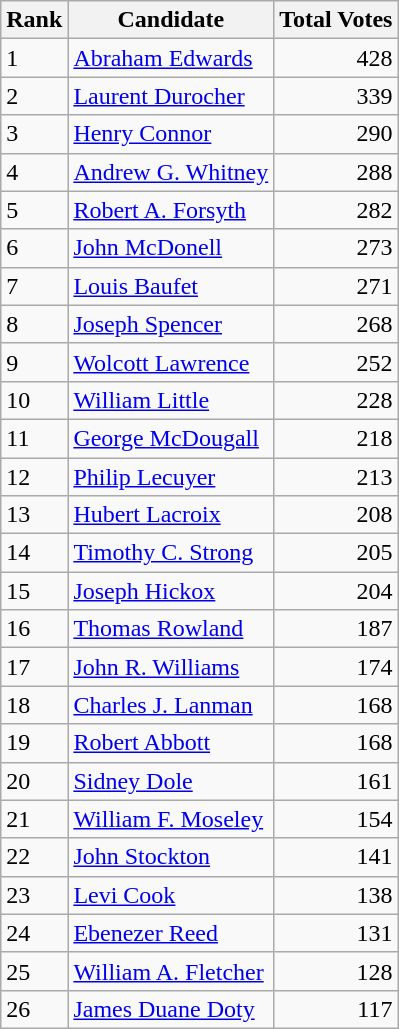<table class="wikitable">
<tr>
<th>Rank</th>
<th>Candidate</th>
<th>Total Votes</th>
</tr>
<tr>
<td>1</td>
<td><a href='#'>Abraham Edwards</a></td>
<td style="text-align:right;">428</td>
</tr>
<tr>
<td>2</td>
<td><a href='#'>Laurent Durocher</a></td>
<td style="text-align:right;">339</td>
</tr>
<tr>
<td>3</td>
<td><a href='#'>Henry Connor</a></td>
<td style="text-align:right;">290</td>
</tr>
<tr>
<td>4</td>
<td><a href='#'>Andrew G. Whitney</a></td>
<td style="text-align:right;">288</td>
</tr>
<tr>
<td>5</td>
<td><a href='#'>Robert A. Forsyth</a></td>
<td style="text-align:right;">282</td>
</tr>
<tr>
<td>6</td>
<td><a href='#'>John McDonell</a></td>
<td style="text-align:right;">273</td>
</tr>
<tr>
<td>7</td>
<td><a href='#'>Louis Baufet</a></td>
<td style="text-align:right;">271</td>
</tr>
<tr>
<td>8</td>
<td><a href='#'>Joseph Spencer</a></td>
<td style="text-align:right;">268</td>
</tr>
<tr>
<td>9</td>
<td><a href='#'>Wolcott Lawrence</a></td>
<td style="text-align:right;">252</td>
</tr>
<tr>
<td>10</td>
<td><a href='#'>William Little</a></td>
<td style="text-align:right;">228</td>
</tr>
<tr>
<td>11</td>
<td><a href='#'>George McDougall</a></td>
<td style="text-align:right;">218</td>
</tr>
<tr>
<td>12</td>
<td><a href='#'>Philip Lecuyer</a></td>
<td style="text-align:right;">213</td>
</tr>
<tr>
<td>13</td>
<td><a href='#'>Hubert Lacroix</a></td>
<td style="text-align:right;">208</td>
</tr>
<tr>
<td>14</td>
<td><a href='#'>Timothy C. Strong</a></td>
<td style="text-align:right;">205</td>
</tr>
<tr>
<td>15</td>
<td><a href='#'>Joseph Hickox</a></td>
<td style="text-align:right;">204</td>
</tr>
<tr>
<td>16</td>
<td><a href='#'>Thomas Rowland</a></td>
<td style="text-align:right;">187</td>
</tr>
<tr>
<td>17</td>
<td><a href='#'>John R. Williams</a></td>
<td style="text-align:right;">174</td>
</tr>
<tr>
<td>18</td>
<td><a href='#'>Charles J. Lanman</a></td>
<td style="text-align:right;">168</td>
</tr>
<tr>
<td>19</td>
<td><a href='#'>Robert Abbott</a></td>
<td style="text-align:right;">168</td>
</tr>
<tr>
<td>20</td>
<td><a href='#'>Sidney Dole</a></td>
<td style="text-align:right;">161</td>
</tr>
<tr>
<td>21</td>
<td><a href='#'>William F. Moseley</a></td>
<td style="text-align:right;">154</td>
</tr>
<tr>
<td>22</td>
<td><a href='#'>John Stockton</a></td>
<td style="text-align:right;">141</td>
</tr>
<tr>
<td>23</td>
<td><a href='#'>Levi Cook</a></td>
<td style="text-align:right;">138</td>
</tr>
<tr>
<td>24</td>
<td><a href='#'>Ebenezer Reed</a></td>
<td style="text-align:right;">131</td>
</tr>
<tr>
<td>25</td>
<td><a href='#'>William A. Fletcher</a></td>
<td style="text-align:right;">128</td>
</tr>
<tr>
<td>26</td>
<td><a href='#'>James Duane Doty</a></td>
<td style="text-align:right;">117</td>
</tr>
</table>
